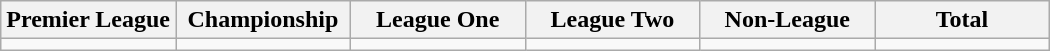<table class="wikitable">
<tr>
<th width="16.67%">Premier League</th>
<th width="16.67%">Championship</th>
<th width="16.67%">League One</th>
<th width="16.67%">League Two</th>
<th width="16.67%">Non-League</th>
<th width="16.67%">Total</th>
</tr>
<tr>
<td></td>
<td></td>
<td></td>
<td></td>
<td></td>
<td></td>
</tr>
</table>
